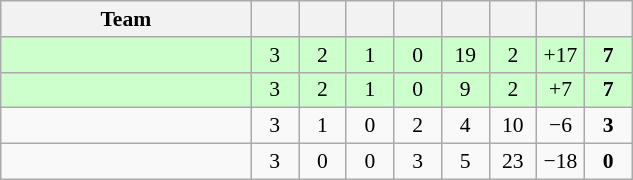<table class="wikitable" style="text-align: center; font-size:90% ">
<tr>
<th width=160>Team</th>
<th width=25></th>
<th width=25></th>
<th width=25></th>
<th width=25></th>
<th width=25></th>
<th width=25></th>
<th width=25></th>
<th width=25></th>
</tr>
<tr bgcolor="ccffcc">
<td align=left></td>
<td>3</td>
<td>2</td>
<td>1</td>
<td>0</td>
<td>19</td>
<td>2</td>
<td>+17</td>
<td><strong>7</strong></td>
</tr>
<tr bgcolor="ccffcc">
<td align=left></td>
<td>3</td>
<td>2</td>
<td>1</td>
<td>0</td>
<td>9</td>
<td>2</td>
<td>+7</td>
<td><strong>7</strong></td>
</tr>
<tr>
<td align=left></td>
<td>3</td>
<td>1</td>
<td>0</td>
<td>2</td>
<td>4</td>
<td>10</td>
<td>−6</td>
<td><strong>3</strong></td>
</tr>
<tr>
<td align=left></td>
<td>3</td>
<td>0</td>
<td>0</td>
<td>3</td>
<td>5</td>
<td>23</td>
<td>−18</td>
<td><strong>0</strong></td>
</tr>
</table>
